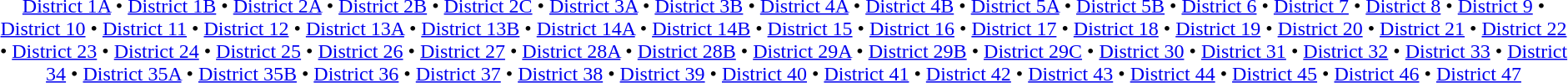<table id=toc class=toc summary=Contents>
<tr>
<td align=center><br><a href='#'>District 1A</a> • <a href='#'>District 1B</a> • <a href='#'>District 2A</a> • <a href='#'>District 2B</a> • <a href='#'>District 2C</a> • <a href='#'>District 3A</a> • <a href='#'>District 3B</a> • <a href='#'>District 4A</a> • <a href='#'>District 4B</a> • <a href='#'>District 5A</a> • <a href='#'>District 5B</a> • <a href='#'>District 6</a> • <a href='#'>District 7</a> • <a href='#'>District 8</a> • <a href='#'>District 9</a> • <a href='#'>District 10</a> • <a href='#'>District 11</a> • <a href='#'>District 12</a> • <a href='#'>District 13A</a> • <a href='#'>District 13B</a> • <a href='#'>District 14A</a> • <a href='#'>District 14B</a> • <a href='#'>District 15</a> • <a href='#'>District 16</a> • <a href='#'>District 17</a> • <a href='#'>District 18</a> • <a href='#'>District 19</a> • <a href='#'>District 20</a> • <a href='#'>District 21</a> • <a href='#'>District 22</a> • <a href='#'>District 23</a> • <a href='#'>District 24</a> • <a href='#'>District 25</a> • <a href='#'>District 26</a> • <a href='#'>District 27</a> • <a href='#'>District 28A</a> • <a href='#'>District 28B</a> • <a href='#'>District 29A</a> • <a href='#'>District 29B</a> • <a href='#'>District 29C</a> • <a href='#'>District 30</a> • <a href='#'>District 31</a> • <a href='#'>District 32</a> • <a href='#'>District 33</a> • <a href='#'>District 34</a> • <a href='#'>District 35A</a> • <a href='#'>District 35B</a> • <a href='#'>District 36</a> • <a href='#'>District 37</a> • <a href='#'>District 38</a> • <a href='#'>District 39</a> • <a href='#'>District 40</a> • <a href='#'>District 41</a> • <a href='#'>District 42</a> • <a href='#'>District 43</a> • <a href='#'>District 44</a> • <a href='#'>District 45</a> • <a href='#'>District 46</a> • <a href='#'>District 47</a>
</td>
</tr>
</table>
